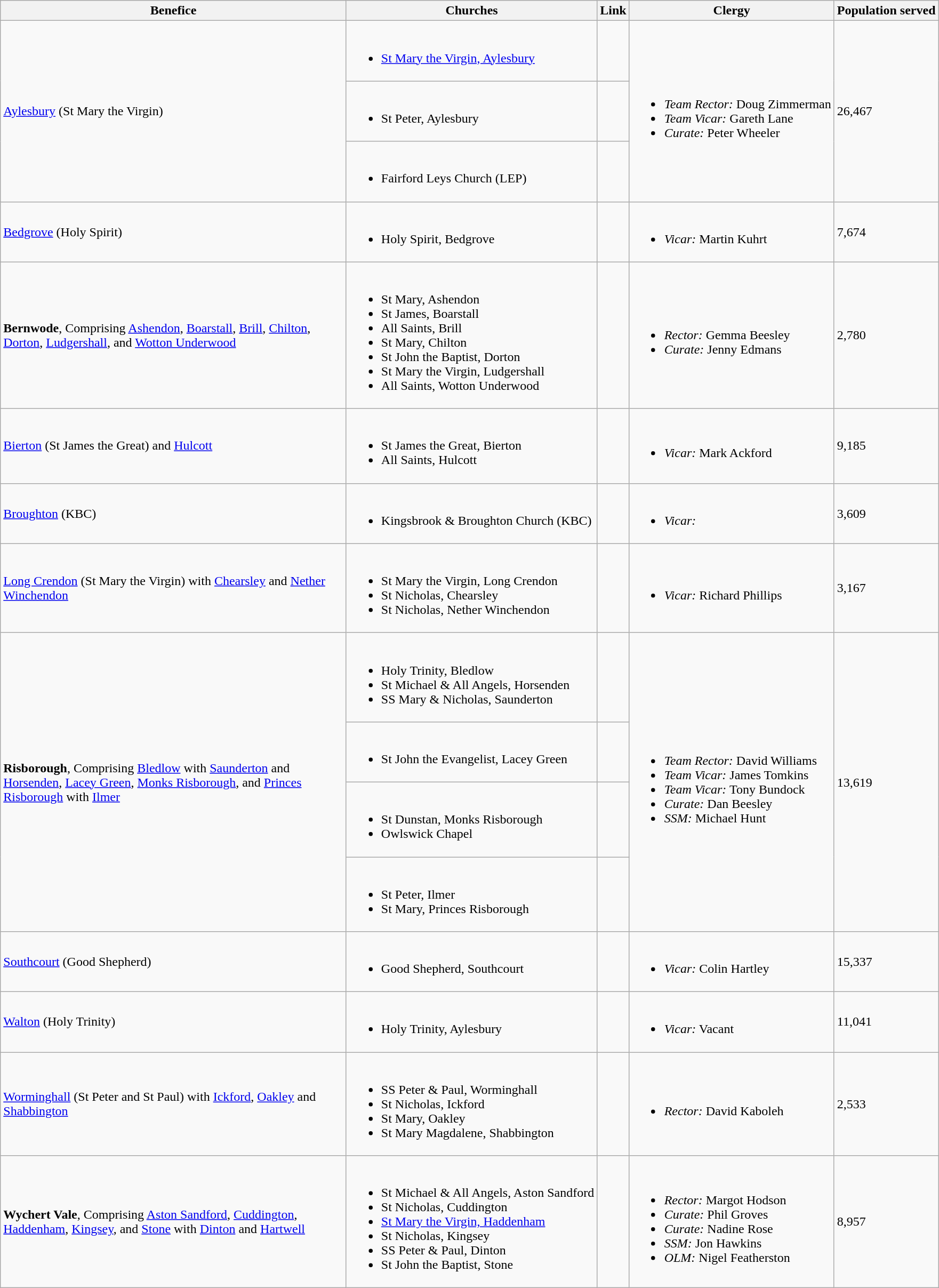<table class="wikitable">
<tr>
<th width="425">Benefice</th>
<th>Churches</th>
<th>Link</th>
<th>Clergy</th>
<th>Population served</th>
</tr>
<tr>
<td rowspan="3"><a href='#'>Aylesbury</a> (St Mary the Virgin)</td>
<td><br><ul><li><a href='#'>St Mary the Virgin, Aylesbury</a></li></ul></td>
<td></td>
<td rowspan="3"><br><ul><li><em>Team Rector:</em> Doug Zimmerman</li><li><em>Team Vicar:</em> Gareth Lane</li><li><em>Curate:</em> Peter Wheeler</li></ul></td>
<td rowspan="3">26,467</td>
</tr>
<tr>
<td><br><ul><li>St Peter, Aylesbury</li></ul></td>
<td></td>
</tr>
<tr>
<td><br><ul><li>Fairford Leys Church (LEP)</li></ul></td>
<td></td>
</tr>
<tr>
<td><a href='#'>Bedgrove</a> (Holy Spirit)</td>
<td><br><ul><li>Holy Spirit, Bedgrove</li></ul></td>
<td></td>
<td><br><ul><li><em>Vicar:</em> Martin Kuhrt</li></ul></td>
<td>7,674</td>
</tr>
<tr>
<td><strong>Bernwode</strong>, Comprising <a href='#'>Ashendon</a>, <a href='#'>Boarstall</a>, <a href='#'>Brill</a>, <a href='#'>Chilton</a>, <a href='#'>Dorton</a>, <a href='#'>Ludgershall</a>, and <a href='#'>Wotton Underwood</a></td>
<td><br><ul><li>St Mary, Ashendon</li><li>St James, Boarstall</li><li>All Saints, Brill</li><li>St Mary, Chilton</li><li>St John the Baptist, Dorton</li><li>St Mary the Virgin, Ludgershall</li><li>All Saints, Wotton Underwood</li></ul></td>
<td></td>
<td><br><ul><li><em>Rector:</em> Gemma Beesley</li><li><em>Curate:</em> Jenny Edmans</li></ul></td>
<td>2,780</td>
</tr>
<tr>
<td><a href='#'>Bierton</a> (St James the Great) and <a href='#'>Hulcott</a></td>
<td><br><ul><li>St James the Great, Bierton</li><li>All Saints, Hulcott</li></ul></td>
<td></td>
<td><br><ul><li><em>Vicar:</em> Mark Ackford</li></ul></td>
<td>9,185</td>
</tr>
<tr>
<td><a href='#'>Broughton</a> (KBC)</td>
<td><br><ul><li>Kingsbrook & Broughton Church (KBC)</li></ul></td>
<td></td>
<td><br><ul><li><em>Vicar:</em> <vacant></li></ul></td>
<td>3,609</td>
</tr>
<tr>
<td><a href='#'>Long Crendon</a> (St Mary the Virgin) with <a href='#'>Chearsley</a> and <a href='#'>Nether Winchendon</a></td>
<td><br><ul><li>St Mary the Virgin, Long Crendon</li><li>St Nicholas, Chearsley</li><li>St Nicholas, Nether Winchendon</li></ul></td>
<td></td>
<td><br><ul><li><em>Vicar:</em> Richard Phillips</li></ul></td>
<td>3,167</td>
</tr>
<tr>
<td rowspan="4"><strong>Risborough</strong>, Comprising <a href='#'>Bledlow</a> with <a href='#'>Saunderton</a> and <a href='#'>Horsenden</a>, <a href='#'>Lacey Green</a>, <a href='#'>Monks Risborough</a>, and <a href='#'>Princes Risborough</a> with <a href='#'>Ilmer</a></td>
<td><br><ul><li>Holy Trinity, Bledlow</li><li>St Michael & All Angels, Horsenden</li><li>SS Mary & Nicholas, Saunderton</li></ul></td>
<td></td>
<td rowspan="4"><br><ul><li><em>Team Rector:</em> David Williams</li><li><em>Team Vicar:</em> James Tomkins</li><li><em>Team Vicar:</em> Tony Bundock</li><li><em>Curate:</em> Dan Beesley</li><li><em>SSM:</em> Michael Hunt</li></ul></td>
<td rowspan="4">13,619</td>
</tr>
<tr>
<td><br><ul><li>St John the Evangelist, Lacey Green</li></ul></td>
<td></td>
</tr>
<tr>
<td><br><ul><li>St Dunstan, Monks Risborough</li><li>Owlswick Chapel</li></ul></td>
<td></td>
</tr>
<tr>
<td><br><ul><li>St Peter, Ilmer</li><li>St Mary, Princes Risborough</li></ul></td>
<td></td>
</tr>
<tr>
<td><a href='#'>Southcourt</a> (Good Shepherd)</td>
<td><br><ul><li>Good Shepherd, Southcourt</li></ul></td>
<td></td>
<td><br><ul><li><em>Vicar:</em> Colin Hartley</li></ul></td>
<td>15,337</td>
</tr>
<tr>
<td><a href='#'>Walton</a> (Holy Trinity)</td>
<td><br><ul><li>Holy Trinity, Aylesbury</li></ul></td>
<td></td>
<td><br><ul><li><em>Vicar:</em> Vacant</li></ul></td>
<td>11,041</td>
</tr>
<tr>
<td><a href='#'>Worminghall</a> (St Peter and St Paul) with <a href='#'>Ickford</a>, <a href='#'>Oakley</a> and <a href='#'>Shabbington</a></td>
<td><br><ul><li>SS Peter & Paul, Worminghall</li><li>St Nicholas, Ickford</li><li>St Mary, Oakley</li><li>St Mary Magdalene, Shabbington</li></ul></td>
<td></td>
<td><br><ul><li><em>Rector:</em> David Kaboleh</li></ul></td>
<td>2,533</td>
</tr>
<tr>
<td><strong>Wychert Vale</strong>, Comprising <a href='#'>Aston Sandford</a>, <a href='#'>Cuddington</a>, <a href='#'>Haddenham</a>, <a href='#'>Kingsey</a>, and <a href='#'>Stone</a> with <a href='#'>Dinton</a> and <a href='#'>Hartwell</a></td>
<td><br><ul><li>St Michael & All Angels, Aston Sandford</li><li>St Nicholas, Cuddington </li><li><a href='#'>St Mary the Virgin, Haddenham</a> </li><li>St Nicholas, Kingsey</li><li>SS Peter & Paul, Dinton </li><li>St John the Baptist, Stone </li></ul></td>
<td></td>
<td><br><ul><li><em>Rector:</em> Margot Hodson</li><li><em>Curate:</em> Phil Groves</li><li><em>Curate:</em> Nadine Rose</li><li><em>SSM:</em> Jon Hawkins</li><li><em>OLM:</em> Nigel Featherston</li></ul></td>
<td>8,957</td>
</tr>
</table>
